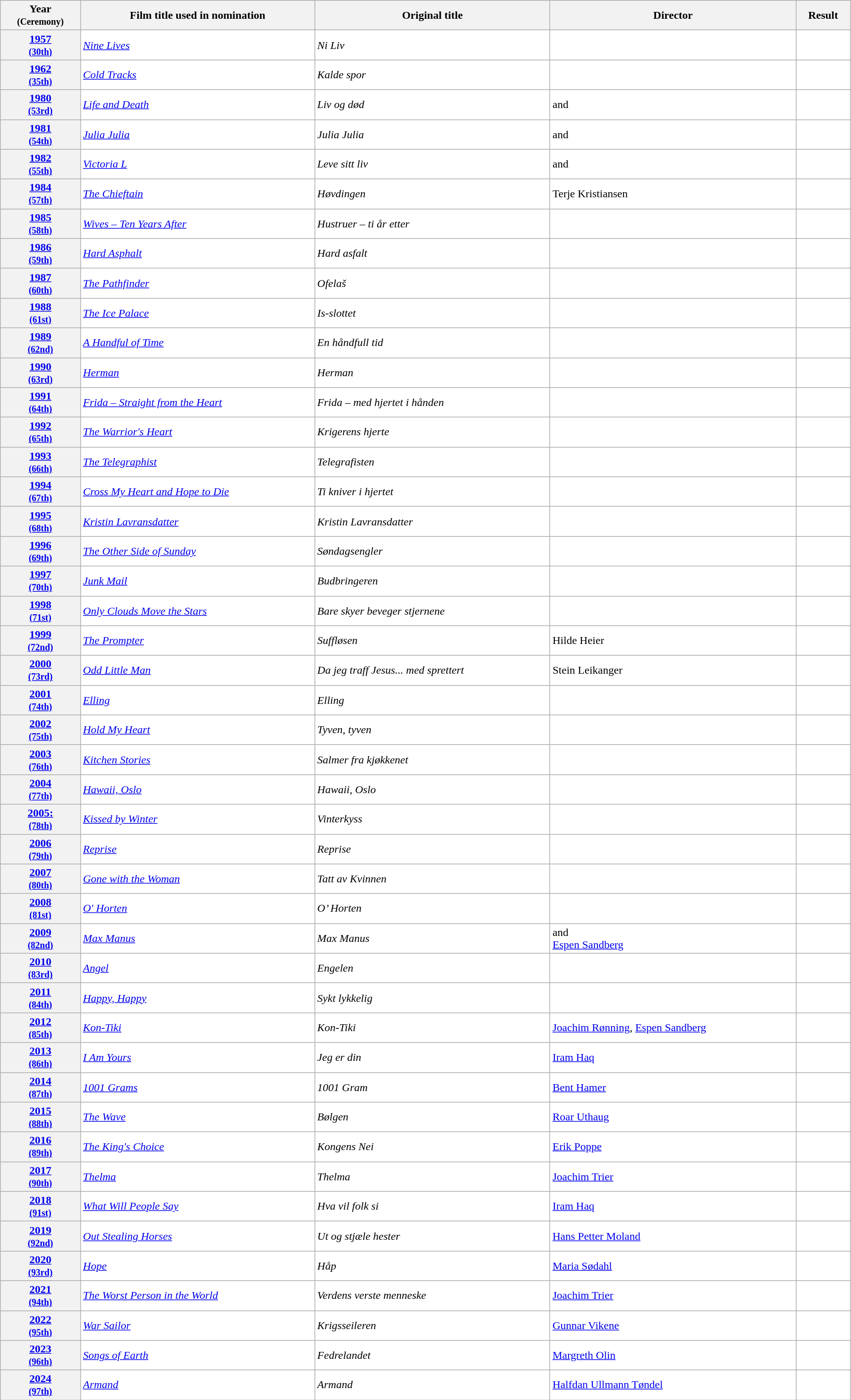<table class="wikitable" width="98%" style="background:#ffffff;">
<tr>
<th>Year<br><small>(Ceremony)</small></th>
<th>Film title used in nomination</th>
<th>Original title</th>
<th>Director</th>
<th>Result</th>
</tr>
<tr>
<th align="center"><a href='#'>1957</a><br><small><a href='#'>(30th)</a></small></th>
<td><em><a href='#'>Nine Lives</a></em></td>
<td><em>Ni Liv</em></td>
<td></td>
<td></td>
</tr>
<tr>
<th align="center"><a href='#'>1962</a><br><small><a href='#'>(35th)</a></small></th>
<td><em><a href='#'>Cold Tracks</a></em></td>
<td><em>Kalde spor</em></td>
<td></td>
<td></td>
</tr>
<tr>
<th align="center"><a href='#'>1980</a><br><small><a href='#'>(53rd)</a></small></th>
<td><em><a href='#'>Life and Death</a></em></td>
<td><em>Liv og død</em></td>
<td> and </td>
<td></td>
</tr>
<tr>
<th align="center"><a href='#'>1981</a><br><small><a href='#'>(54th)</a></small></th>
<td><em><a href='#'>Julia Julia</a></em></td>
<td><em>Julia Julia</em></td>
<td> and </td>
<td></td>
</tr>
<tr>
<th align="center"><a href='#'>1982</a><br><small><a href='#'>(55th)</a></small></th>
<td><em><a href='#'>Victoria L</a></em></td>
<td><em>Leve sitt liv</em></td>
<td> and </td>
<td></td>
</tr>
<tr>
<th align="center"><a href='#'>1984</a><br><small><a href='#'>(57th)</a></small></th>
<td><em><a href='#'>The Chieftain</a></em></td>
<td><em>Høvdingen</em></td>
<td>Terje Kristiansen</td>
<td></td>
</tr>
<tr>
<th align="center"><a href='#'>1985</a><br><small><a href='#'>(58th)</a></small></th>
<td><em><a href='#'>Wives – Ten Years After</a></em></td>
<td><em>Hustruer – ti år etter</em></td>
<td></td>
<td></td>
</tr>
<tr>
<th align="center"><a href='#'>1986</a><br><small><a href='#'>(59th)</a></small></th>
<td><em><a href='#'>Hard Asphalt</a></em></td>
<td><em>Hard asfalt</em></td>
<td></td>
<td></td>
</tr>
<tr>
<th align="center"><a href='#'>1987</a><br><small><a href='#'>(60th)</a></small></th>
<td><em><a href='#'>The Pathfinder</a></em></td>
<td><em>Ofelaš</em></td>
<td></td>
<td></td>
</tr>
<tr>
<th align="center"><a href='#'>1988</a><br><small><a href='#'>(61st)</a></small></th>
<td><em><a href='#'>The Ice Palace</a></em></td>
<td><em>Is-slottet</em></td>
<td></td>
<td></td>
</tr>
<tr>
<th align="center"><a href='#'>1989</a><br><small><a href='#'>(62nd)</a></small></th>
<td><em><a href='#'>A Handful of Time</a></em></td>
<td><em>En håndfull tid</em></td>
<td></td>
<td></td>
</tr>
<tr>
<th align="center"><a href='#'>1990</a><br><small><a href='#'>(63rd)</a></small></th>
<td><em><a href='#'>Herman</a></em></td>
<td><em>Herman</em></td>
<td></td>
<td></td>
</tr>
<tr>
<th align="center"><a href='#'>1991</a><br><small><a href='#'>(64th)</a></small></th>
<td><em><a href='#'>Frida – Straight from the Heart</a></em></td>
<td><em>Frida – med hjertet i hånden</em></td>
<td></td>
<td></td>
</tr>
<tr>
<th align="center"><a href='#'>1992</a><br><small><a href='#'>(65th)</a></small></th>
<td><em><a href='#'>The Warrior's Heart</a></em></td>
<td><em>Krigerens hjerte</em></td>
<td></td>
<td></td>
</tr>
<tr>
<th align="center"><a href='#'>1993</a><br><small><a href='#'>(66th)</a></small></th>
<td><em><a href='#'>The Telegraphist</a></em></td>
<td><em>Telegrafisten</em></td>
<td></td>
<td></td>
</tr>
<tr>
<th align="center"><a href='#'>1994</a><br><small><a href='#'>(67th)</a></small></th>
<td><em><a href='#'>Cross My Heart and Hope to Die</a></em></td>
<td><em>Ti kniver i hjertet</em></td>
<td></td>
<td></td>
</tr>
<tr>
<th align="center"><a href='#'>1995</a><br><small><a href='#'>(68th)</a></small></th>
<td><em><a href='#'>Kristin Lavransdatter</a></em></td>
<td><em>Kristin Lavransdatter</em></td>
<td></td>
<td></td>
</tr>
<tr>
<th align="center"><a href='#'>1996</a><br><small><a href='#'>(69th)</a></small></th>
<td><em><a href='#'>The Other Side of Sunday</a></em></td>
<td><em>Søndagsengler</em></td>
<td></td>
<td></td>
</tr>
<tr>
<th align="center"><a href='#'>1997</a><br><small><a href='#'>(70th)</a></small></th>
<td><em><a href='#'>Junk Mail</a></em></td>
<td><em>Budbringeren</em></td>
<td></td>
<td></td>
</tr>
<tr>
<th align="center"><a href='#'>1998</a><br><small><a href='#'>(71st)</a></small></th>
<td><em><a href='#'>Only Clouds Move the Stars</a></em></td>
<td><em>Bare skyer beveger stjernene</em></td>
<td></td>
<td></td>
</tr>
<tr>
<th align="center"><a href='#'>1999</a><br><small><a href='#'>(72nd)</a></small></th>
<td><em><a href='#'>The Prompter</a></em></td>
<td><em>Suffløsen</em></td>
<td>Hilde Heier</td>
<td></td>
</tr>
<tr>
<th align="center"><a href='#'>2000</a><br><small><a href='#'>(73rd)</a></small></th>
<td><em><a href='#'>Odd Little Man</a></em></td>
<td><em>Da jeg traff Jesus... med sprettert</em></td>
<td>Stein Leikanger</td>
<td></td>
</tr>
<tr>
<th align="center"><a href='#'>2001</a><br><small><a href='#'>(74th)</a></small></th>
<td><em><a href='#'>Elling</a></em></td>
<td><em>Elling</em></td>
<td></td>
<td></td>
</tr>
<tr>
<th align="center"><a href='#'>2002</a><br><small><a href='#'>(75th)</a></small></th>
<td><em><a href='#'>Hold My Heart</a></em></td>
<td><em>Tyven, tyven</em></td>
<td></td>
<td></td>
</tr>
<tr>
<th align="center"><a href='#'>2003</a><br><small><a href='#'>(76th)</a></small></th>
<td><em><a href='#'>Kitchen Stories</a></em></td>
<td><em>Salmer fra kjøkkenet</em></td>
<td></td>
<td></td>
</tr>
<tr>
<th align="center"><a href='#'>2004</a><br><small><a href='#'>(77th)</a></small></th>
<td><em><a href='#'>Hawaii, Oslo</a></em></td>
<td><em>Hawaii, Oslo</em></td>
<td></td>
<td></td>
</tr>
<tr>
<th align="center"><a href='#'>2005:</a><br><small><a href='#'>(78th)</a></small></th>
<td><em><a href='#'>Kissed by Winter</a></em></td>
<td><em>Vinterkyss</em></td>
<td></td>
<td></td>
</tr>
<tr>
<th align="center"><a href='#'>2006</a><br><small><a href='#'>(79th)</a></small></th>
<td><em><a href='#'>Reprise</a></em></td>
<td><em>Reprise</em></td>
<td></td>
<td></td>
</tr>
<tr>
<th align="center"><a href='#'>2007</a><br><small><a href='#'>(80th)</a></small></th>
<td><em><a href='#'>Gone with the Woman</a></em></td>
<td><em>Tatt av Kvinnen</em></td>
<td></td>
<td></td>
</tr>
<tr>
<th align="center"><a href='#'>2008</a><br><small><a href='#'>(81st)</a></small></th>
<td><em><a href='#'>O' Horten</a></em></td>
<td><em>O’ Horten</em></td>
<td></td>
<td></td>
</tr>
<tr>
<th align="center"><a href='#'>2009</a><br><small><a href='#'>(82nd)</a></small></th>
<td><em><a href='#'>Max Manus</a></em></td>
<td><em>Max Manus</em></td>
<td> and <br> <a href='#'>Espen Sandberg</a></td>
<td></td>
</tr>
<tr>
<th align="center"><a href='#'>2010</a><br><small><a href='#'>(83rd)</a></small></th>
<td><em><a href='#'>Angel</a></em></td>
<td><em>Engelen</em></td>
<td></td>
<td></td>
</tr>
<tr>
<th align="center"><a href='#'>2011</a><br><small><a href='#'>(84th)</a></small></th>
<td><em><a href='#'>Happy, Happy</a></em></td>
<td><em>Sykt lykkelig</em></td>
<td></td>
<td></td>
</tr>
<tr>
<th align="center"><a href='#'>2012</a><br><small><a href='#'>(85th)</a></small></th>
<td><em><a href='#'>Kon-Tiki</a></em></td>
<td><em>Kon-Tiki</em></td>
<td><a href='#'>Joachim Rønning</a>, <a href='#'>Espen Sandberg</a></td>
<td></td>
</tr>
<tr>
<th align="center"><a href='#'>2013</a><br><small><a href='#'>(86th)</a></small></th>
<td><em><a href='#'>I Am Yours</a></em></td>
<td><em>Jeg er din</em></td>
<td><a href='#'>Iram Haq</a></td>
<td></td>
</tr>
<tr>
<th align="center"><a href='#'>2014</a><br><small><a href='#'>(87th)</a></small></th>
<td><em><a href='#'>1001 Grams</a></em></td>
<td><em>1001 Gram</em></td>
<td><a href='#'>Bent Hamer</a></td>
<td></td>
</tr>
<tr>
<th align="center"><a href='#'>2015</a><br><small><a href='#'>(88th)</a></small></th>
<td><em><a href='#'>The Wave</a></em></td>
<td><em>Bølgen</em></td>
<td><a href='#'>Roar Uthaug</a></td>
<td></td>
</tr>
<tr>
<th align="center"><a href='#'>2016</a><br><small><a href='#'>(89th)</a></small></th>
<td><em><a href='#'>The King's Choice</a></em></td>
<td><em>Kongens Nei</em></td>
<td><a href='#'>Erik Poppe</a></td>
<td></td>
</tr>
<tr>
<th align="center"><a href='#'>2017</a><br><small><a href='#'>(90th)</a></small></th>
<td><em><a href='#'>Thelma</a></em></td>
<td><em>Thelma</em></td>
<td><a href='#'>Joachim Trier</a></td>
<td></td>
</tr>
<tr>
<th align="center"><a href='#'>2018</a><br><small><a href='#'>(91st)</a></small></th>
<td><em><a href='#'>What Will People Say</a></em></td>
<td><em>Hva vil folk si</em></td>
<td><a href='#'>Iram Haq</a></td>
<td></td>
</tr>
<tr>
<th align="center"><a href='#'>2019</a><br><small><a href='#'>(92nd)</a></small></th>
<td><em><a href='#'>Out Stealing Horses</a></em></td>
<td><em>Ut og stjæle hester</em></td>
<td><a href='#'>Hans Petter Moland</a></td>
<td></td>
</tr>
<tr>
<th align="center"><a href='#'>2020</a><br><small><a href='#'>(93rd)</a></small></th>
<td><em><a href='#'>Hope</a></em></td>
<td><em>Håp</em></td>
<td><a href='#'>Maria Sødahl</a></td>
<td></td>
</tr>
<tr>
<th align="center"><a href='#'>2021</a><br><small><a href='#'>(94th)</a></small></th>
<td><em><a href='#'>The Worst Person in the World</a></em></td>
<td><em>Verdens verste menneske</em></td>
<td><a href='#'>Joachim Trier</a></td>
<td></td>
</tr>
<tr>
<th align="center"><a href='#'>2022</a><br><small><a href='#'>(95th)</a></small></th>
<td><em><a href='#'>War Sailor</a></em></td>
<td><em>Krigsseileren</em></td>
<td><a href='#'>Gunnar Vikene</a></td>
<td></td>
</tr>
<tr>
<th align="center"><a href='#'>2023</a><br><small><a href='#'>(96th)</a></small></th>
<td><em><a href='#'>Songs of Earth</a></em></td>
<td><em>Fedrelandet</em></td>
<td><a href='#'>Margreth Olin</a></td>
<td></td>
</tr>
<tr>
<th><a href='#'>2024</a><br><small><a href='#'>(97th)</a></small></th>
<td><em><a href='#'>Armand</a></em></td>
<td><em>Armand</em></td>
<td><a href='#'>Halfdan Ullmann Tøndel</a></td>
<td></td>
</tr>
</table>
